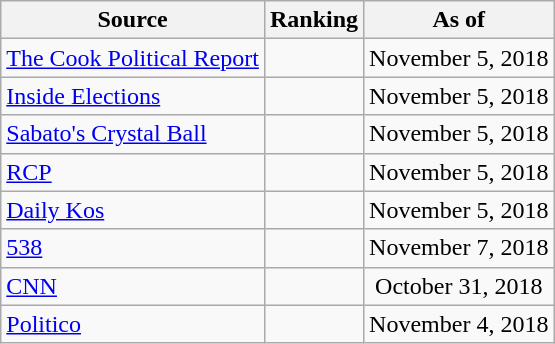<table class="wikitable" style="text-align:center">
<tr>
<th>Source</th>
<th>Ranking</th>
<th>As of</th>
</tr>
<tr>
<td align=left><a href='#'>The Cook Political Report</a></td>
<td></td>
<td>November 5, 2018</td>
</tr>
<tr>
<td align=left><a href='#'>Inside Elections</a></td>
<td></td>
<td>November 5, 2018</td>
</tr>
<tr>
<td align=left><a href='#'>Sabato's Crystal Ball</a></td>
<td></td>
<td>November 5, 2018</td>
</tr>
<tr>
<td align="left"><a href='#'>RCP</a></td>
<td></td>
<td>November 5, 2018</td>
</tr>
<tr>
<td align="left"><a href='#'>Daily Kos</a></td>
<td></td>
<td>November 5, 2018</td>
</tr>
<tr>
<td align="left"><a href='#'>538</a></td>
<td></td>
<td>November 7, 2018</td>
</tr>
<tr>
<td align="left"><a href='#'>CNN</a></td>
<td></td>
<td>October 31, 2018</td>
</tr>
<tr>
<td align="left"><a href='#'>Politico</a></td>
<td></td>
<td>November 4, 2018</td>
</tr>
</table>
